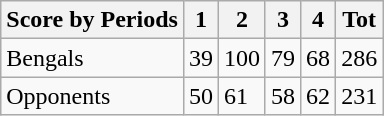<table class="wikitable">
<tr>
<th>Score by Periods</th>
<th>1</th>
<th>2</th>
<th>3</th>
<th>4</th>
<th>Tot</th>
</tr>
<tr>
<td>Bengals</td>
<td>39</td>
<td>100</td>
<td>79</td>
<td>68</td>
<td>286</td>
</tr>
<tr>
<td>Opponents</td>
<td>50</td>
<td>61</td>
<td>58</td>
<td>62</td>
<td>231</td>
</tr>
</table>
